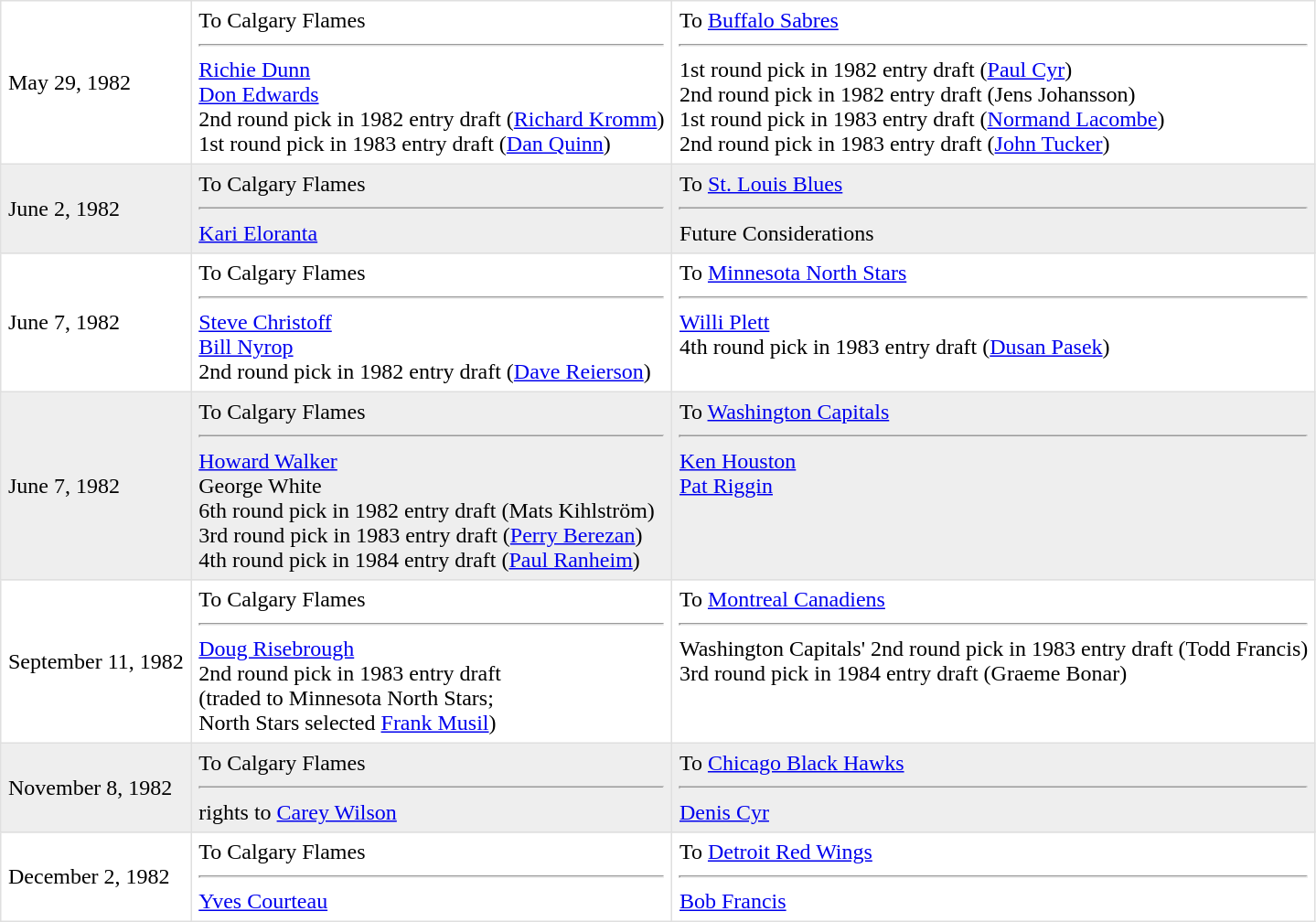<table border=1 style="border-collapse:collapse" bordercolor="#DFDFDF"  cellpadding="5">
<tr>
<td>May 29, 1982</td>
<td valign="top">To Calgary Flames <hr><a href='#'>Richie Dunn</a><br><a href='#'>Don Edwards</a><br>2nd round pick in 1982 entry draft (<a href='#'>Richard Kromm</a>)<br>1st round pick in 1983 entry draft (<a href='#'>Dan Quinn</a>)</td>
<td valign="top">To <a href='#'>Buffalo Sabres</a><hr>1st round pick in 1982 entry draft (<a href='#'>Paul Cyr</a>)<br>2nd round pick in 1982 entry draft (Jens Johansson)<br>1st round pick in 1983 entry draft (<a href='#'>Normand Lacombe</a>)<br>2nd round pick in 1983 entry draft (<a href='#'>John Tucker</a>)</td>
</tr>
<tr bgcolor="eeeeee">
<td>June 2, 1982</td>
<td valign="top">To Calgary Flames <hr><a href='#'>Kari Eloranta</a></td>
<td valign="top">To <a href='#'>St. Louis Blues</a><hr>Future Considerations</td>
</tr>
<tr>
<td>June 7, 1982</td>
<td valign="top">To Calgary Flames <hr><a href='#'>Steve Christoff</a><br><a href='#'>Bill Nyrop</a><br>2nd round pick in 1982 entry draft (<a href='#'>Dave Reierson</a>)</td>
<td valign="top">To <a href='#'>Minnesota North Stars</a><hr><a href='#'>Willi Plett</a><br>4th round pick in 1983 entry draft (<a href='#'>Dusan Pasek</a>)</td>
</tr>
<tr bgcolor="eeeeee">
<td>June 7, 1982</td>
<td valign="top">To Calgary Flames <hr><a href='#'>Howard Walker</a><br>George White<br>6th round pick in 1982 entry draft (Mats Kihlström)<br>3rd round pick in 1983 entry draft (<a href='#'>Perry Berezan</a>)<br>4th round pick in 1984 entry draft (<a href='#'>Paul Ranheim</a>)</td>
<td valign="top">To <a href='#'>Washington Capitals</a><hr><a href='#'>Ken Houston</a><br><a href='#'>Pat Riggin</a></td>
</tr>
<tr>
<td>September 11, 1982</td>
<td valign="top">To Calgary Flames <hr><a href='#'>Doug Risebrough</a><br>2nd round pick in 1983 entry draft<br>(traded to Minnesota North Stars;<br>North Stars selected <a href='#'>Frank Musil</a>)</td>
<td valign="top">To <a href='#'>Montreal Canadiens</a><hr>Washington Capitals' 2nd round pick in 1983 entry draft (Todd Francis)<br>3rd round pick in 1984 entry draft (Graeme Bonar)</td>
</tr>
<tr bgcolor="eeeeee">
<td>November 8, 1982</td>
<td valign="top">To Calgary Flames <hr>rights to <a href='#'>Carey Wilson</a></td>
<td valign="top">To <a href='#'>Chicago Black Hawks</a><hr><a href='#'>Denis Cyr</a></td>
</tr>
<tr>
<td>December 2, 1982</td>
<td valign="top">To Calgary Flames <hr><a href='#'>Yves Courteau</a></td>
<td valign="top">To <a href='#'>Detroit Red Wings</a><hr><a href='#'>Bob Francis</a></td>
</tr>
</table>
